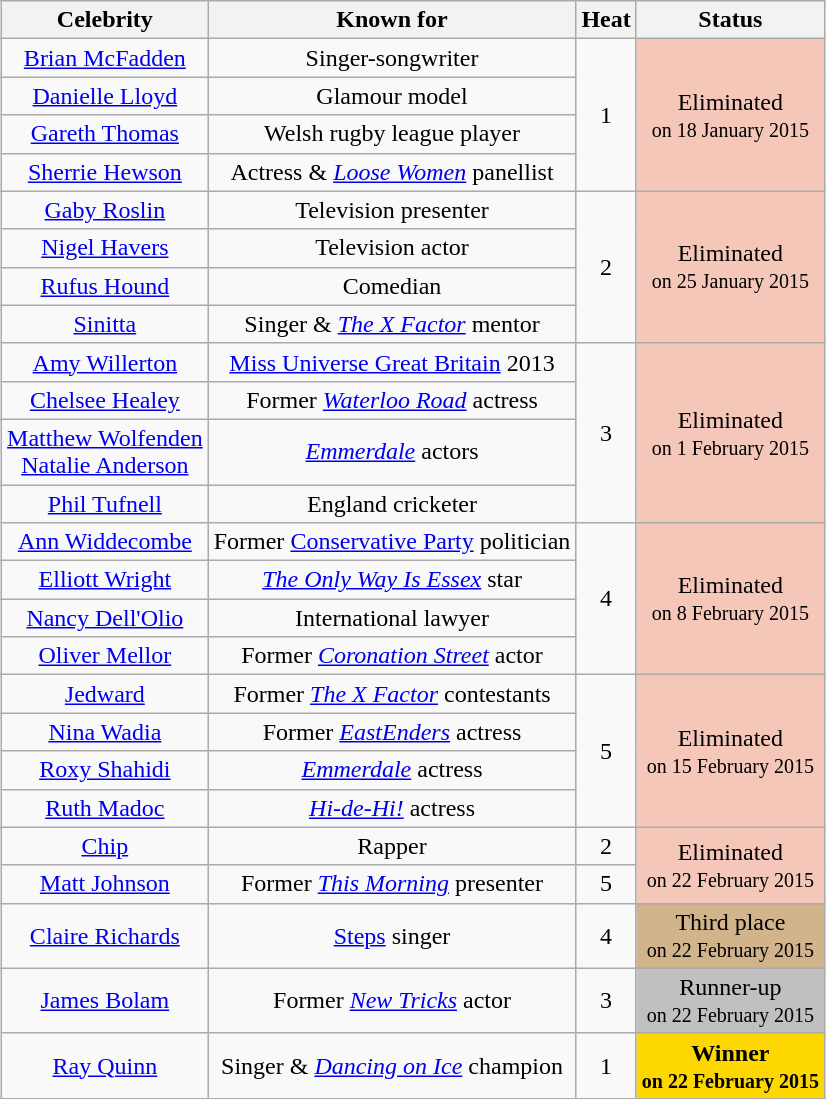<table class="wikitable" style="margin: auto; text-align: center;">
<tr>
<th>Celebrity</th>
<th>Known for</th>
<th>Heat</th>
<th>Status</th>
</tr>
<tr>
<td><a href='#'>Brian McFadden</a></td>
<td>Singer-songwriter</td>
<td rowspan=4>1</td>
<td rowspan=4 style="background:#f4c7b8;">Eliminated<br><small>on 18 January 2015</small></td>
</tr>
<tr>
<td><a href='#'>Danielle Lloyd</a></td>
<td>Glamour model</td>
</tr>
<tr>
<td><a href='#'>Gareth Thomas</a></td>
<td>Welsh rugby league player</td>
</tr>
<tr>
<td><a href='#'>Sherrie Hewson</a></td>
<td>Actress & <em><a href='#'>Loose Women</a></em> panellist</td>
</tr>
<tr>
<td><a href='#'>Gaby Roslin</a></td>
<td>Television presenter</td>
<td rowspan=4>2</td>
<td rowspan=4 style="background:#f4c7b8;">Eliminated<br><small>on 25 January 2015</small></td>
</tr>
<tr>
<td><a href='#'>Nigel Havers</a></td>
<td>Television actor</td>
</tr>
<tr>
<td><a href='#'>Rufus Hound</a></td>
<td>Comedian</td>
</tr>
<tr>
<td><a href='#'>Sinitta</a></td>
<td>Singer & <em><a href='#'>The X Factor</a></em> mentor</td>
</tr>
<tr>
<td><a href='#'>Amy Willerton</a></td>
<td><a href='#'>Miss Universe Great Britain</a> 2013</td>
<td rowspan=4>3</td>
<td rowspan=4 style="background:#f4c7b8;">Eliminated<br><small>on 1 February 2015</small></td>
</tr>
<tr>
<td><a href='#'>Chelsee Healey</a></td>
<td>Former <em><a href='#'>Waterloo Road</a></em> actress</td>
</tr>
<tr>
<td><a href='#'>Matthew Wolfenden</a><br><a href='#'>Natalie Anderson</a></td>
<td><em><a href='#'>Emmerdale</a></em> actors</td>
</tr>
<tr>
<td><a href='#'>Phil Tufnell</a></td>
<td>England cricketer</td>
</tr>
<tr>
<td><a href='#'>Ann Widdecombe</a></td>
<td>Former <a href='#'>Conservative Party</a> politician</td>
<td rowspan=4>4</td>
<td rowspan=4 style="background:#f4c7b8;">Eliminated<br><small>on 8 February 2015</small></td>
</tr>
<tr>
<td><a href='#'>Elliott Wright</a></td>
<td><em><a href='#'>The Only Way Is Essex</a></em> star</td>
</tr>
<tr>
<td><a href='#'>Nancy Dell'Olio</a></td>
<td>International lawyer</td>
</tr>
<tr>
<td><a href='#'>Oliver Mellor</a></td>
<td>Former <em><a href='#'>Coronation Street</a></em> actor</td>
</tr>
<tr>
<td><a href='#'>Jedward</a></td>
<td>Former <em><a href='#'>The X Factor</a></em> contestants</td>
<td rowspan=4>5</td>
<td rowspan=4 style="background:#f4c7b8;">Eliminated<br><small>on 15 February 2015</small></td>
</tr>
<tr>
<td><a href='#'>Nina Wadia</a></td>
<td>Former <em><a href='#'>EastEnders</a></em> actress</td>
</tr>
<tr>
<td><a href='#'>Roxy Shahidi</a></td>
<td><em><a href='#'>Emmerdale</a></em> actress</td>
</tr>
<tr>
<td><a href='#'>Ruth Madoc</a></td>
<td><em><a href='#'>Hi-de-Hi!</a></em> actress</td>
</tr>
<tr>
<td><a href='#'>Chip</a></td>
<td>Rapper</td>
<td>2</td>
<td rowspan=2 style="background:#f4c7b8;">Eliminated<br><small>on 22 February 2015</small></td>
</tr>
<tr>
<td><a href='#'>Matt Johnson</a></td>
<td>Former <em><a href='#'>This Morning</a></em> presenter</td>
<td>5</td>
</tr>
<tr>
<td><a href='#'>Claire Richards</a></td>
<td><a href='#'>Steps</a> singer</td>
<td>4</td>
<td style=background:tan;>Third place<br><small>on 22 February 2015</small></td>
</tr>
<tr>
<td><a href='#'>James Bolam</a></td>
<td>Former <em><a href='#'>New Tricks</a></em> actor</td>
<td>3</td>
<td style=background:silver;>Runner-up<br><small>on 22 February 2015</small></td>
</tr>
<tr>
<td><a href='#'>Ray Quinn</a></td>
<td>Singer & <em><a href='#'>Dancing on Ice</a></em> champion</td>
<td>1</td>
<td style=background:gold><strong>Winner</strong><br><small><strong>on 22 February 2015</strong></small></td>
</tr>
<tr>
</tr>
</table>
